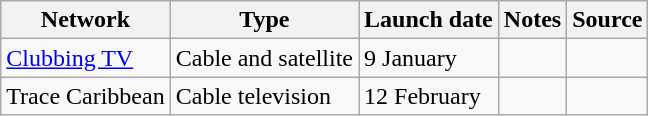<table class="wikitable sortable">
<tr>
<th>Network</th>
<th>Type</th>
<th>Launch date</th>
<th>Notes</th>
<th>Source</th>
</tr>
<tr>
<td><a href='#'>Clubbing TV</a></td>
<td>Cable and satellite</td>
<td>9 January</td>
<td></td>
<td></td>
</tr>
<tr>
<td>Trace Caribbean</td>
<td>Cable television</td>
<td>12 February</td>
<td></td>
<td></td>
</tr>
</table>
